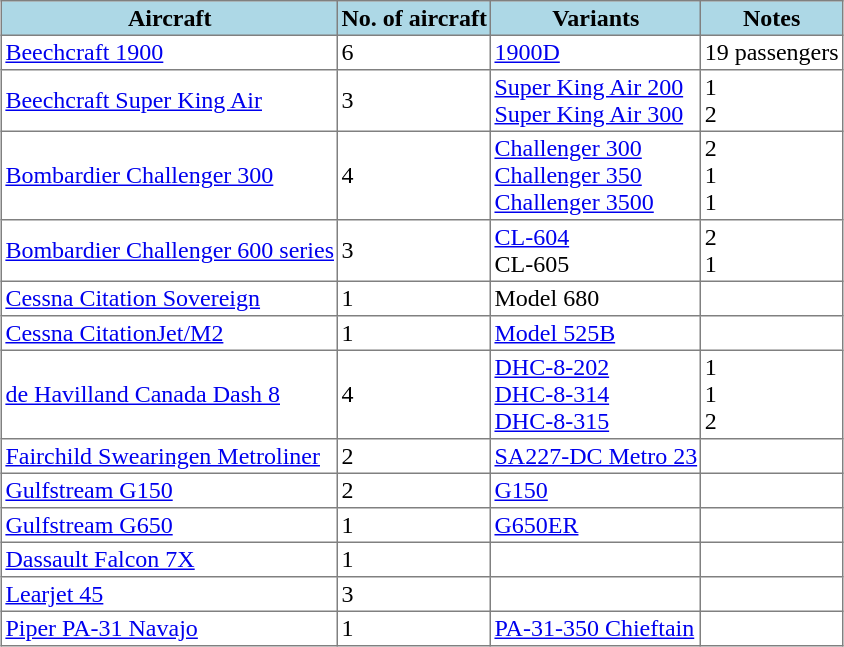<table class="toccolours" border="1" cellpadding="2" style="border-collapse:collapse;margin:1em auto;">
<tr style="background:lightblue;">
<th>Aircraft</th>
<th>No. of aircraft</th>
<th>Variants</th>
<th>Notes</th>
</tr>
<tr>
<td><a href='#'>Beechcraft 1900</a></td>
<td>6</td>
<td><a href='#'>1900D</a></td>
<td>19 passengers</td>
</tr>
<tr>
<td><a href='#'>Beechcraft Super King Air</a></td>
<td>3</td>
<td><a href='#'>Super King Air 200</a><br><a href='#'>Super King Air 300</a></td>
<td>1<br>2</td>
</tr>
<tr>
<td><a href='#'>Bombardier Challenger 300</a></td>
<td>4</td>
<td><a href='#'>Challenger 300</a><br><a href='#'>Challenger 350</a><br><a href='#'>Challenger 3500</a></td>
<td>2<br>1 <br>1</td>
</tr>
<tr>
<td><a href='#'>Bombardier Challenger 600 series</a></td>
<td>3</td>
<td><a href='#'>CL-604</a><br>CL-605</td>
<td>2<br>1<br></td>
</tr>
<tr>
<td><a href='#'>Cessna Citation Sovereign</a></td>
<td>1</td>
<td>Model 680</td>
<td></td>
</tr>
<tr>
<td><a href='#'>Cessna CitationJet/M2</a></td>
<td>1</td>
<td><a href='#'>Model 525B</a></td>
</tr>
<tr>
<td><a href='#'>de Havilland Canada Dash 8</a></td>
<td>4</td>
<td><a href='#'>DHC-8-202</a><br><a href='#'>DHC-8-314</a><br><a href='#'>DHC-8-315</a></td>
<td>1<br>1<br>2</td>
</tr>
<tr>
<td><a href='#'>Fairchild Swearingen Metroliner</a></td>
<td>2</td>
<td><a href='#'>SA227-DC Metro 23</a></td>
<td></td>
</tr>
<tr>
<td><a href='#'>Gulfstream G150</a></td>
<td>2</td>
<td><a href='#'>G150</a></td>
<td></td>
</tr>
<tr>
<td><a href='#'>Gulfstream G650</a></td>
<td>1</td>
<td><a href='#'>G650ER</a></td>
<td></td>
</tr>
<tr>
<td><a href='#'>Dassault Falcon 7X</a></td>
<td>1</td>
<td></td>
<td></td>
</tr>
<tr>
<td><a href='#'>Learjet 45</a></td>
<td>3</td>
<td></td>
<td></td>
</tr>
<tr>
<td><a href='#'>Piper PA-31 Navajo</a></td>
<td>1</td>
<td><a href='#'>PA-31-350 Chieftain</a></td>
<td></td>
</tr>
</table>
